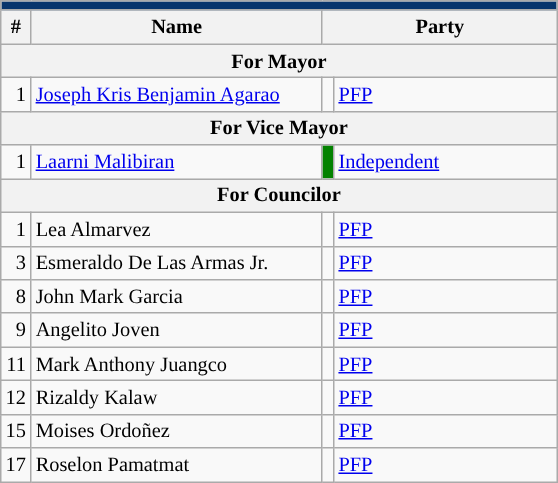<table class="wikitable" style="font-size:85%">
<tr>
<td colspan="4" style="background-color:#08356C;"></td>
</tr>
<tr>
<th style="width:2px;">#</th>
<th style="width:188px;">Name</th>
<th colspan="2" width="150px">Party</th>
</tr>
<tr>
<th colspan="4">For Mayor</th>
</tr>
<tr>
<td style="text-align:right;">1</td>
<td><a href='#'>Joseph Kris Benjamin Agarao</a></td>
<td style="background:"></td>
<td><a href='#'>PFP</a></td>
</tr>
<tr>
<th colspan="4">For Vice Mayor</th>
</tr>
<tr>
<td style="text-align:right;">1</td>
<td><a href='#'>Laarni Malibiran</a></td>
<td style="background-color:#038200; width:1px"></td>
<td><a href='#'>Independent</a></td>
</tr>
<tr>
<th colspan="4">For Councilor</th>
</tr>
<tr>
<td style="text-align:right;">1</td>
<td>Lea Almarvez</td>
<td style="background:"></td>
<td><a href='#'>PFP</a></td>
</tr>
<tr>
<td style="text-align:right;">3</td>
<td>Esmeraldo De Las Armas Jr.</td>
<td style="background:"></td>
<td><a href='#'>PFP</a></td>
</tr>
<tr>
<td style="text-align:right;">8</td>
<td>John Mark Garcia</td>
<td style="background:"></td>
<td><a href='#'>PFP</a></td>
</tr>
<tr>
<td style="text-align:right;">9</td>
<td>Angelito Joven</td>
<td style="background:"></td>
<td><a href='#'>PFP</a></td>
</tr>
<tr>
<td style="text-align:right;">11</td>
<td>Mark Anthony Juangco</td>
<td style="background:"></td>
<td><a href='#'>PFP</a></td>
</tr>
<tr>
<td style="text-align:right;">12</td>
<td>Rizaldy Kalaw</td>
<td style="background:"></td>
<td><a href='#'>PFP</a></td>
</tr>
<tr>
<td style="text-align:right;">15</td>
<td>Moises Ordoñez</td>
<td style="background:"></td>
<td><a href='#'>PFP</a></td>
</tr>
<tr>
<td style="text-align:right;">17</td>
<td>Roselon Pamatmat</td>
<td style="background:"></td>
<td><a href='#'>PFP</a></td>
</tr>
</table>
